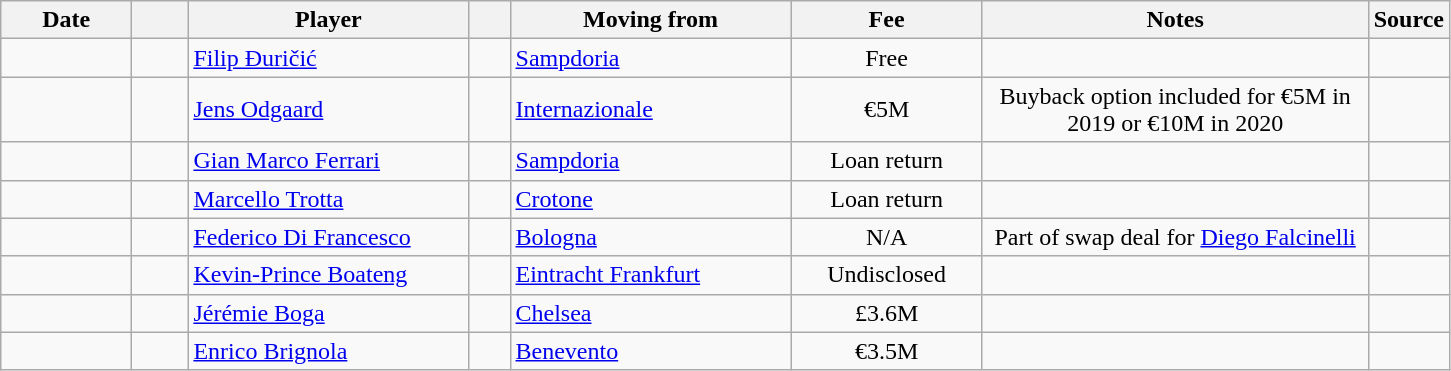<table class="wikitable sortable">
<tr>
<th style="width:80px;">Date</th>
<th style="width:30px;"></th>
<th style="width:180px;">Player</th>
<th style="width:20px;"></th>
<th style="width:180px;">Moving from</th>
<th style="width:120px;" class="unsortable">Fee</th>
<th style="width:250px;" class="unsortable">Notes</th>
<th style="width:20px;">Source</th>
</tr>
<tr>
<td></td>
<td align=center></td>
<td> <a href='#'>Filip Đuričić</a></td>
<td align=center></td>
<td> <a href='#'>Sampdoria</a></td>
<td align=center>Free</td>
<td align=center></td>
<td></td>
</tr>
<tr>
<td></td>
<td align=center></td>
<td> <a href='#'>Jens Odgaard</a></td>
<td align=center></td>
<td> <a href='#'>Internazionale</a></td>
<td align=center>€5M</td>
<td align=center>Buyback option included for €5M in 2019 or €10M in 2020</td>
<td></td>
</tr>
<tr>
<td></td>
<td align=center></td>
<td> <a href='#'>Gian Marco Ferrari</a></td>
<td align=center></td>
<td> <a href='#'>Sampdoria</a></td>
<td align=center>Loan return</td>
<td align=center></td>
<td></td>
</tr>
<tr>
<td></td>
<td align=center></td>
<td> <a href='#'>Marcello Trotta</a></td>
<td align=center></td>
<td> <a href='#'>Crotone</a></td>
<td align=center>Loan return</td>
<td align=center></td>
<td></td>
</tr>
<tr>
<td></td>
<td align=center></td>
<td> <a href='#'>Federico Di Francesco</a></td>
<td align=center></td>
<td> <a href='#'>Bologna</a></td>
<td align=center>N/A</td>
<td align=center>Part of swap deal for <a href='#'>Diego Falcinelli</a></td>
<td></td>
</tr>
<tr>
<td></td>
<td align=center></td>
<td> <a href='#'>Kevin-Prince Boateng</a></td>
<td align=center></td>
<td> <a href='#'>Eintracht Frankfurt</a></td>
<td align=center>Undisclosed</td>
<td align=center></td>
<td></td>
</tr>
<tr>
<td></td>
<td align=center></td>
<td> <a href='#'>Jérémie Boga</a></td>
<td align=center></td>
<td> <a href='#'>Chelsea</a></td>
<td align=center>£3.6M</td>
<td align=center></td>
<td></td>
</tr>
<tr>
<td></td>
<td align=center></td>
<td> <a href='#'>Enrico Brignola</a></td>
<td align=center></td>
<td> <a href='#'>Benevento</a></td>
<td align=center>€3.5M</td>
<td align=center></td>
<td></td>
</tr>
</table>
